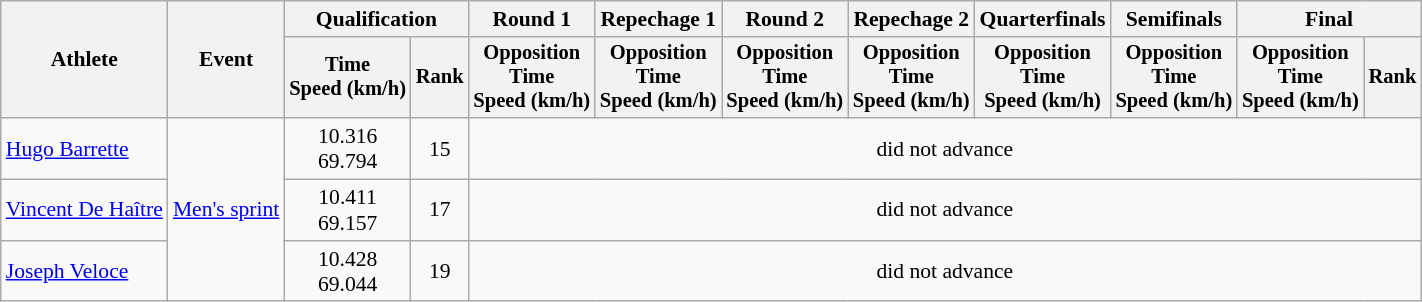<table class="wikitable" style="font-size:90%">
<tr>
<th rowspan=2>Athlete</th>
<th rowspan=2>Event</th>
<th colspan=2>Qualification</th>
<th>Round 1</th>
<th>Repechage 1</th>
<th>Round 2</th>
<th>Repechage 2</th>
<th>Quarterfinals</th>
<th>Semifinals</th>
<th colspan=2>Final</th>
</tr>
<tr style="font-size:95%">
<th>Time<br>Speed (km/h)</th>
<th>Rank</th>
<th>Opposition<br>Time<br>Speed (km/h)</th>
<th>Opposition<br>Time<br>Speed (km/h)</th>
<th>Opposition<br>Time<br>Speed (km/h)</th>
<th>Opposition<br>Time<br>Speed (km/h)</th>
<th>Opposition<br>Time<br>Speed (km/h)</th>
<th>Opposition<br>Time<br>Speed (km/h)</th>
<th>Opposition<br>Time<br>Speed (km/h)</th>
<th>Rank</th>
</tr>
<tr align=center>
<td align=left><a href='#'>Hugo Barrette</a></td>
<td align=left rowspan="3"><a href='#'>Men's sprint</a></td>
<td>10.316<br>69.794</td>
<td>15</td>
<td colspan=8>did not advance</td>
</tr>
<tr align=center>
<td align=left><a href='#'>Vincent De Haître</a></td>
<td>10.411<br>69.157</td>
<td>17</td>
<td colspan=8>did not advance</td>
</tr>
<tr align=center>
<td align=left><a href='#'>Joseph Veloce</a></td>
<td>10.428<br>69.044</td>
<td>19</td>
<td colspan=8>did not advance</td>
</tr>
</table>
